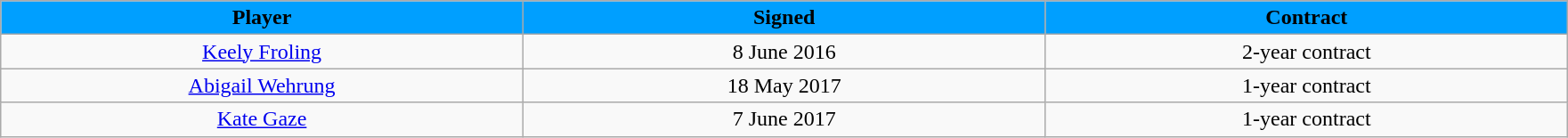<table class="wikitable sortable sortable">
<tr>
<th style="background: #009FFF" width="10%"><span>Player</span></th>
<th style="background: #009FFF" width="10%"><span>Signed</span></th>
<th style="background: #009FFF" width="10%"><span>Contract</span></th>
</tr>
<tr style="text-align: center">
<td><a href='#'>Keely Froling</a></td>
<td>8 June 2016</td>
<td>2-year contract</td>
</tr>
<tr style="text-align: center">
<td><a href='#'>Abigail Wehrung</a></td>
<td>18 May 2017</td>
<td>1-year contract</td>
</tr>
<tr style="text-align: center">
<td><a href='#'>Kate Gaze</a></td>
<td>7 June 2017</td>
<td>1-year contract</td>
</tr>
</table>
